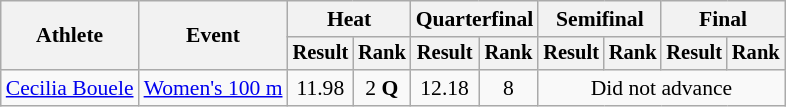<table class="wikitable" style="font-size:90%">
<tr>
<th rowspan="2">Athlete</th>
<th rowspan="2">Event</th>
<th colspan="2">Heat</th>
<th colspan="2">Quarterfinal</th>
<th colspan="2">Semifinal</th>
<th colspan="2">Final</th>
</tr>
<tr style="font-size:95%">
<th>Result</th>
<th>Rank</th>
<th>Result</th>
<th>Rank</th>
<th>Result</th>
<th>Rank</th>
<th>Result</th>
<th>Rank</th>
</tr>
<tr align=center>
<td align=left><a href='#'>Cecilia Bouele</a></td>
<td align=left><a href='#'>Women's 100 m</a></td>
<td>11.98</td>
<td>2 <strong>Q</strong></td>
<td>12.18</td>
<td>8</td>
<td colspan=4>Did not advance</td>
</tr>
</table>
